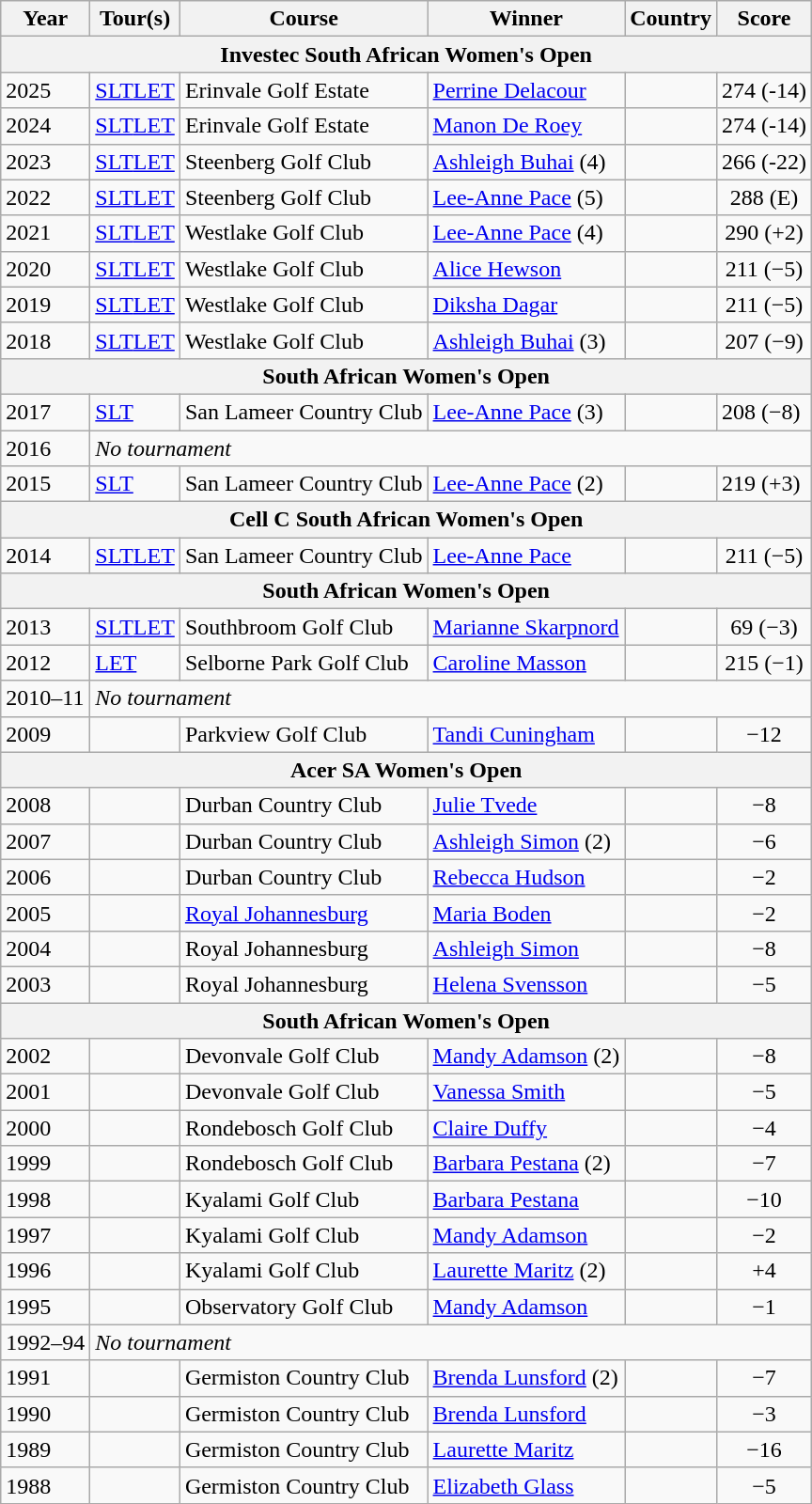<table class=wikitable>
<tr>
<th>Year</th>
<th>Tour(s)</th>
<th>Course</th>
<th>Winner</th>
<th>Country</th>
<th>Score</th>
</tr>
<tr>
<th colspan=6>Investec South African Women's Open</th>
</tr>
<tr>
<td>2025</td>
<td><a href='#'>SLT</a><a href='#'>LET</a></td>
<td>Erinvale Golf Estate</td>
<td><a href='#'>Perrine Delacour</a></td>
<td></td>
<td align=center>274 (-14)</td>
</tr>
<tr>
<td>2024</td>
<td><a href='#'>SLT</a><a href='#'>LET</a></td>
<td>Erinvale Golf Estate</td>
<td><a href='#'>Manon De Roey</a></td>
<td></td>
<td align=center>274 (-14)</td>
</tr>
<tr>
<td>2023</td>
<td><a href='#'>SLT</a><a href='#'>LET</a></td>
<td>Steenberg Golf Club</td>
<td><a href='#'>Ashleigh Buhai</a> (4)</td>
<td></td>
<td align=center>266 (-22)</td>
</tr>
<tr>
<td>2022</td>
<td><a href='#'>SLT</a><a href='#'>LET</a></td>
<td>Steenberg Golf Club</td>
<td><a href='#'>Lee-Anne Pace</a> (5)</td>
<td></td>
<td align=center>288 (E)</td>
</tr>
<tr>
<td>2021</td>
<td><a href='#'>SLT</a><a href='#'>LET</a></td>
<td>Westlake Golf Club</td>
<td><a href='#'>Lee-Anne Pace</a> (4)</td>
<td></td>
<td align=center>290 (+2)</td>
</tr>
<tr>
<td>2020</td>
<td><a href='#'>SLT</a><a href='#'>LET</a></td>
<td>Westlake Golf Club</td>
<td><a href='#'>Alice Hewson</a></td>
<td></td>
<td align=center>211 (−5)</td>
</tr>
<tr>
<td>2019</td>
<td><a href='#'>SLT</a><a href='#'>LET</a></td>
<td>Westlake Golf Club</td>
<td><a href='#'>Diksha Dagar</a></td>
<td></td>
<td align=center>211 (−5)</td>
</tr>
<tr>
<td>2018</td>
<td><a href='#'>SLT</a><a href='#'>LET</a></td>
<td>Westlake Golf Club</td>
<td><a href='#'>Ashleigh Buhai</a> (3)</td>
<td></td>
<td align=center>207 (−9)</td>
</tr>
<tr>
<th colspan="6">South African Women's Open</th>
</tr>
<tr>
<td>2017</td>
<td><a href='#'>SLT</a></td>
<td>San Lameer Country Club</td>
<td><a href='#'>Lee-Anne Pace</a> (3)</td>
<td></td>
<td>208 (−8)</td>
</tr>
<tr>
<td>2016</td>
<td colspan="5"><em>No tournament</em></td>
</tr>
<tr>
<td>2015</td>
<td><a href='#'>SLT</a></td>
<td>San Lameer Country Club</td>
<td><a href='#'>Lee-Anne Pace</a> (2)</td>
<td></td>
<td>219 (+3)</td>
</tr>
<tr>
<th colspan=6>Cell C South African Women's Open</th>
</tr>
<tr>
<td>2014</td>
<td><a href='#'>SLT</a><a href='#'>LET</a></td>
<td>San Lameer Country Club</td>
<td><a href='#'>Lee-Anne Pace</a></td>
<td></td>
<td align=center>211 (−5)</td>
</tr>
<tr>
<th colspan=6>South African Women's Open</th>
</tr>
<tr>
<td>2013</td>
<td><a href='#'>SLT</a><a href='#'>LET</a></td>
<td>Southbroom Golf Club</td>
<td><a href='#'>Marianne Skarpnord</a></td>
<td></td>
<td align=center>69 (−3)</td>
</tr>
<tr>
<td>2012</td>
<td><a href='#'>LET</a></td>
<td>Selborne Park Golf Club</td>
<td><a href='#'>Caroline Masson</a></td>
<td></td>
<td align=center>215 (−1)</td>
</tr>
<tr>
<td>2010–11</td>
<td colspan=5><em>No tournament</em></td>
</tr>
<tr>
<td>2009</td>
<td></td>
<td>Parkview Golf Club</td>
<td><a href='#'>Tandi Cuningham</a></td>
<td></td>
<td align=center>−12</td>
</tr>
<tr>
<th colspan=6>Acer SA Women's Open</th>
</tr>
<tr>
<td>2008</td>
<td></td>
<td>Durban Country Club</td>
<td><a href='#'>Julie Tvede</a></td>
<td></td>
<td align=center>−8</td>
</tr>
<tr>
<td>2007</td>
<td></td>
<td>Durban Country Club</td>
<td><a href='#'>Ashleigh Simon</a> (2)</td>
<td></td>
<td align=center>−6</td>
</tr>
<tr>
<td>2006</td>
<td></td>
<td>Durban Country Club</td>
<td><a href='#'>Rebecca Hudson</a></td>
<td></td>
<td align=center>−2</td>
</tr>
<tr>
<td>2005</td>
<td></td>
<td><a href='#'>Royal Johannesburg</a></td>
<td><a href='#'>Maria Boden</a></td>
<td></td>
<td align=center>−2</td>
</tr>
<tr>
<td>2004</td>
<td></td>
<td>Royal Johannesburg</td>
<td><a href='#'>Ashleigh Simon</a></td>
<td></td>
<td align=center>−8</td>
</tr>
<tr>
<td>2003</td>
<td></td>
<td>Royal Johannesburg</td>
<td><a href='#'>Helena Svensson</a></td>
<td></td>
<td align=center>−5</td>
</tr>
<tr>
<th colspan=6>South African Women's Open</th>
</tr>
<tr>
<td>2002</td>
<td></td>
<td>Devonvale Golf Club</td>
<td><a href='#'>Mandy Adamson</a> (2)</td>
<td></td>
<td align=center>−8</td>
</tr>
<tr>
<td>2001</td>
<td></td>
<td>Devonvale Golf Club</td>
<td><a href='#'>Vanessa Smith</a></td>
<td></td>
<td align=center>−5</td>
</tr>
<tr>
<td>2000</td>
<td></td>
<td>Rondebosch Golf Club</td>
<td><a href='#'>Claire Duffy</a></td>
<td></td>
<td align=center>−4</td>
</tr>
<tr>
<td>1999</td>
<td></td>
<td>Rondebosch Golf Club</td>
<td><a href='#'>Barbara Pestana</a> (2)</td>
<td></td>
<td align=center>−7</td>
</tr>
<tr>
<td>1998</td>
<td></td>
<td>Kyalami Golf Club</td>
<td><a href='#'>Barbara Pestana</a></td>
<td></td>
<td align=center>−10</td>
</tr>
<tr>
<td>1997</td>
<td></td>
<td>Kyalami Golf Club</td>
<td><a href='#'>Mandy Adamson</a></td>
<td></td>
<td align=center>−2</td>
</tr>
<tr>
<td>1996</td>
<td></td>
<td>Kyalami Golf Club</td>
<td><a href='#'>Laurette Maritz</a> (2)</td>
<td></td>
<td align=center>+4</td>
</tr>
<tr>
<td>1995</td>
<td></td>
<td>Observatory Golf Club</td>
<td><a href='#'>Mandy Adamson</a></td>
<td></td>
<td align=center>−1</td>
</tr>
<tr>
<td>1992–94</td>
<td colspan=5><em>No tournament</em></td>
</tr>
<tr>
<td>1991</td>
<td></td>
<td>Germiston Country Club</td>
<td><a href='#'>Brenda Lunsford</a> (2)</td>
<td></td>
<td align=center>−7</td>
</tr>
<tr>
<td>1990</td>
<td></td>
<td>Germiston Country Club</td>
<td><a href='#'>Brenda Lunsford</a></td>
<td></td>
<td align=center>−3</td>
</tr>
<tr>
<td>1989</td>
<td></td>
<td>Germiston Country Club</td>
<td><a href='#'>Laurette Maritz</a></td>
<td></td>
<td align=center>−16</td>
</tr>
<tr>
<td>1988</td>
<td></td>
<td>Germiston Country Club</td>
<td><a href='#'>Elizabeth Glass</a></td>
<td></td>
<td align=center>−5</td>
</tr>
</table>
